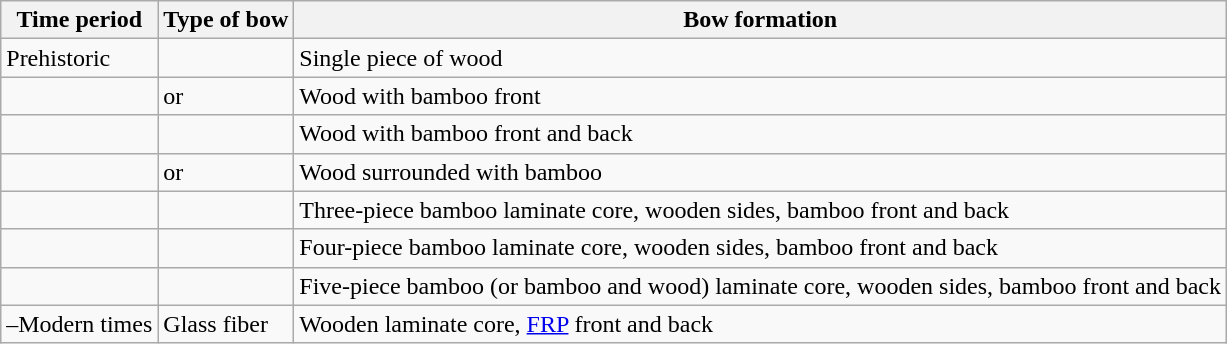<table class="wikitable">
<tr>
<th>Time period</th>
<th>Type of bow</th>
<th>Bow formation</th>
</tr>
<tr>
<td>Prehistoric</td>
<td></td>
<td>Single piece of wood</td>
</tr>
<tr>
<td></td>
<td> or </td>
<td>Wood with bamboo front</td>
</tr>
<tr>
<td></td>
<td></td>
<td>Wood with bamboo front and back</td>
</tr>
<tr>
<td></td>
<td> or </td>
<td>Wood surrounded with bamboo</td>
</tr>
<tr>
<td></td>
<td></td>
<td>Three-piece bamboo laminate core, wooden sides, bamboo front and back</td>
</tr>
<tr>
<td></td>
<td></td>
<td>Four-piece bamboo laminate core, wooden sides, bamboo front and back</td>
</tr>
<tr>
<td></td>
<td></td>
<td>Five-piece bamboo (or bamboo and wood) laminate core, wooden sides, bamboo front and back</td>
</tr>
<tr>
<td>–Modern times</td>
<td>Glass fiber</td>
<td>Wooden laminate core, <a href='#'>FRP</a> front and back</td>
</tr>
</table>
